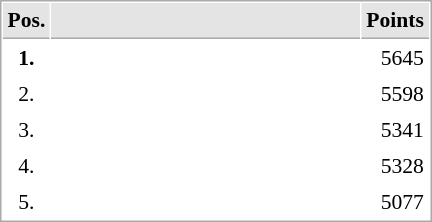<table cellspacing="1" cellpadding="3" style="border:1px solid #AAAAAA;font-size:90%">
<tr bgcolor="#E4E4E4">
<th style="border-bottom:1px solid #AAAAAA" width=10>Pos.</th>
<th style="border-bottom:1px solid #AAAAAA" width=200></th>
<th style="border-bottom:1px solid #AAAAAA" width=20>Points</th>
</tr>
<tr>
<td align="center"><strong>1.</strong></td>
<td><strong></strong></td>
<td align="right">5645</td>
</tr>
<tr>
<td align="center">2.</td>
<td></td>
<td align="right">5598</td>
</tr>
<tr>
<td align="center">3.</td>
<td></td>
<td align="right">5341</td>
</tr>
<tr>
<td align="center">4.</td>
<td></td>
<td align="right">5328</td>
</tr>
<tr>
<td align="center">5.</td>
<td></td>
<td align="right">5077</td>
</tr>
</table>
